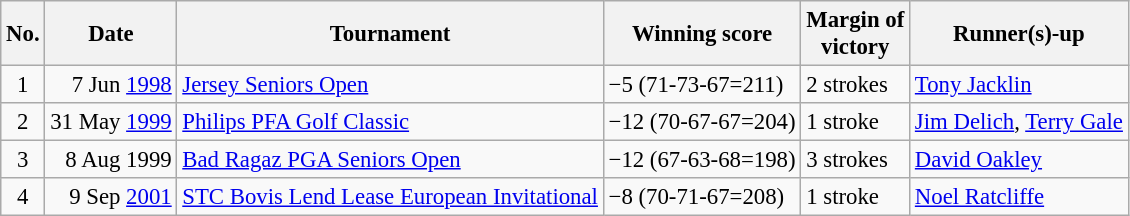<table class="wikitable" style="font-size:95%;">
<tr>
<th>No.</th>
<th>Date</th>
<th>Tournament</th>
<th>Winning score</th>
<th>Margin of<br>victory</th>
<th>Runner(s)-up</th>
</tr>
<tr>
<td align=center>1</td>
<td align=right>7 Jun <a href='#'>1998</a></td>
<td><a href='#'>Jersey Seniors Open</a></td>
<td>−5 (71-73-67=211)</td>
<td>2 strokes</td>
<td> <a href='#'>Tony Jacklin</a></td>
</tr>
<tr>
<td align=center>2</td>
<td align=right>31 May <a href='#'>1999</a></td>
<td><a href='#'>Philips PFA Golf Classic</a></td>
<td>−12 (70-67-67=204)</td>
<td>1 stroke</td>
<td> <a href='#'>Jim Delich</a>,  <a href='#'>Terry Gale</a></td>
</tr>
<tr>
<td align=center>3</td>
<td align=right>8 Aug 1999</td>
<td><a href='#'>Bad Ragaz PGA Seniors Open</a></td>
<td>−12 (67-63-68=198)</td>
<td>3 strokes</td>
<td> <a href='#'>David Oakley</a></td>
</tr>
<tr>
<td align=center>4</td>
<td align=right>9 Sep <a href='#'>2001</a></td>
<td><a href='#'>STC Bovis Lend Lease European Invitational</a></td>
<td>−8 (70-71-67=208)</td>
<td>1 stroke</td>
<td> <a href='#'>Noel Ratcliffe</a></td>
</tr>
</table>
